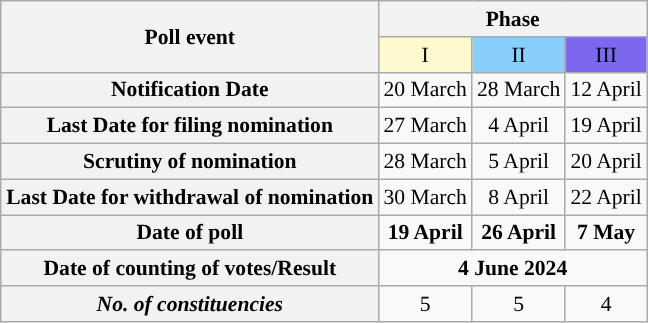<table class="wikitable" style="text-align:center;margin:auto;font-size:90%;">
<tr>
<th rowspan=2>Poll event</th>
<th colspan="3">Phase</th>
</tr>
<tr>
<td bgcolor=#FFFACD>I</td>
<td bgcolor=#87CEFA>II</td>
<td bgcolor=#7B68EE>III</td>
</tr>
<tr>
<th>Notification Date</th>
<td>20 March</td>
<td>28 March</td>
<td>12 April</td>
</tr>
<tr>
<th>Last Date for filing nomination</th>
<td>27 March</td>
<td>4 April</td>
<td>19 April</td>
</tr>
<tr>
<th>Scrutiny of nomination</th>
<td>28 March</td>
<td>5 April</td>
<td>20 April</td>
</tr>
<tr>
<th>Last Date for withdrawal of nomination</th>
<td>30 March</td>
<td>8 April</td>
<td>22 April</td>
</tr>
<tr>
<th>Date of poll</th>
<td><strong>19 April</strong></td>
<td><strong>26 April</strong></td>
<td><strong>7 May</strong></td>
</tr>
<tr>
<th>Date of counting of votes/Result</th>
<td colspan="3"><strong>4 June 2024</strong></td>
</tr>
<tr>
<th><strong><em>No. of constituencies</em></strong></th>
<td>5</td>
<td>5</td>
<td>4</td>
</tr>
</table>
